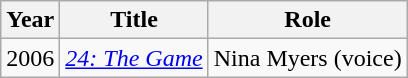<table class="wikitable sortable">
<tr>
<th>Year</th>
<th>Title</th>
<th class="unsortable">Role</th>
</tr>
<tr>
<td>2006</td>
<td><em><a href='#'>24: The Game</a></em></td>
<td>Nina Myers (voice)</td>
</tr>
</table>
